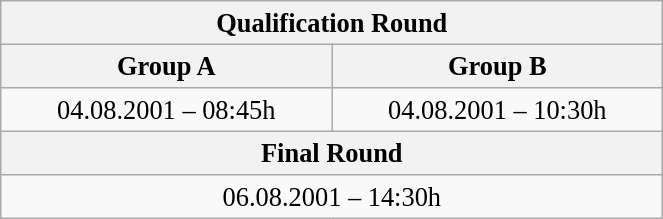<table class="wikitable" style=" text-align:center; font-size:110%;" width="35%">
<tr>
<th colspan="2">Qualification Round</th>
</tr>
<tr>
<th>Group A</th>
<th>Group B</th>
</tr>
<tr>
<td>04.08.2001 – 08:45h</td>
<td>04.08.2001 – 10:30h</td>
</tr>
<tr>
<th colspan="2">Final Round</th>
</tr>
<tr>
<td colspan="2">06.08.2001 – 14:30h</td>
</tr>
</table>
